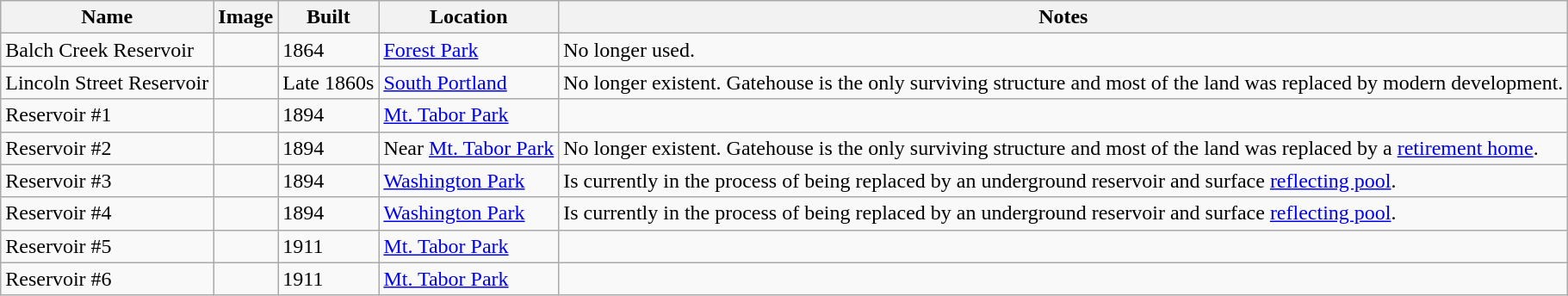<table class="wikitable sortable">
<tr>
<th>Name</th>
<th class="unsortable">Image</th>
<th>Built</th>
<th>Location</th>
<th>Notes</th>
</tr>
<tr>
<td>Balch Creek Reservoir</td>
<td></td>
<td>1864</td>
<td><a href='#'>Forest Park</a></td>
<td>No longer used.</td>
</tr>
<tr>
<td>Lincoln Street Reservoir</td>
<td></td>
<td>Late 1860s</td>
<td><a href='#'>South Portland</a></td>
<td>No longer existent. Gatehouse is the only surviving structure and most of the land was replaced by modern development.</td>
</tr>
<tr>
<td>Reservoir #1</td>
<td></td>
<td>1894</td>
<td><a href='#'>Mt. Tabor Park</a></td>
<td></td>
</tr>
<tr>
<td>Reservoir #2</td>
<td></td>
<td>1894</td>
<td>Near <a href='#'>Mt. Tabor Park</a></td>
<td>No longer existent. Gatehouse is the only surviving structure and most of the land was replaced by a <a href='#'>retirement home</a>.</td>
</tr>
<tr>
<td>Reservoir #3</td>
<td></td>
<td>1894</td>
<td><a href='#'>Washington Park</a></td>
<td>Is currently in the process of being replaced by an underground reservoir and surface <a href='#'>reflecting pool</a>.</td>
</tr>
<tr>
<td>Reservoir #4</td>
<td></td>
<td>1894</td>
<td><a href='#'>Washington Park</a></td>
<td>Is currently in the process of being replaced by an underground reservoir and surface <a href='#'>reflecting pool</a>.</td>
</tr>
<tr>
<td>Reservoir #5</td>
<td></td>
<td>1911</td>
<td><a href='#'>Mt. Tabor Park</a></td>
<td></td>
</tr>
<tr>
<td>Reservoir #6</td>
<td></td>
<td>1911</td>
<td><a href='#'>Mt. Tabor Park</a></td>
<td></td>
</tr>
</table>
